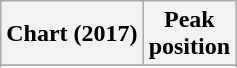<table class="wikitable sortable plainrowheaders" style="text-align:center">
<tr>
<th scope="col">Chart (2017)</th>
<th scope="col">Peak<br>position</th>
</tr>
<tr>
</tr>
<tr>
</tr>
<tr>
</tr>
</table>
